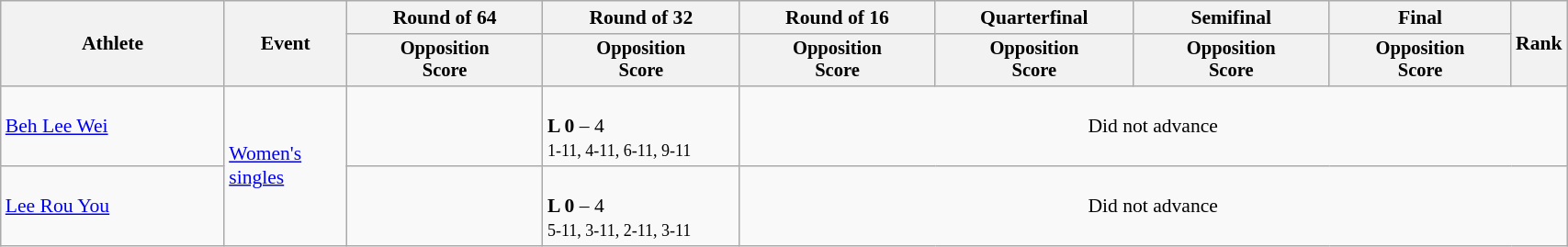<table class="wikitable" width="90%" style="text-align:left; font-size:90%">
<tr>
<th rowspan=2 width="15%">Athlete</th>
<th rowspan=2 width="8%">Event</th>
<th width="13%">Round of 64</th>
<th width="13%">Round of 32</th>
<th width="13%">Round of 16</th>
<th width="13%">Quarterfinal</th>
<th width="13%">Semifinal</th>
<th width="13%">Final</th>
<th rowspan=2 width="3%">Rank</th>
</tr>
<tr style="font-size:95%">
<th>Opposition<br>Score</th>
<th>Opposition<br>Score</th>
<th>Opposition<br>Score</th>
<th>Opposition<br>Score</th>
<th>Opposition<br>Score</th>
<th>Opposition<br>Score</th>
</tr>
<tr>
<td><a href='#'>Beh Lee Wei</a></td>
<td rowspan=2><a href='#'>Women's singles</a></td>
<td></td>
<td><br><strong>L 0</strong> – 4<br><small>1-11, 4-11, 6-11, 9-11</small></td>
<td align=center colspan=5>Did not advance</td>
</tr>
<tr>
<td><a href='#'>Lee Rou You</a></td>
<td></td>
<td><br><strong>L 0</strong> – 4<br><small>5-11, 3-11, 2-11, 3-11</small></td>
<td align=center colspan=5>Did not advance</td>
</tr>
</table>
